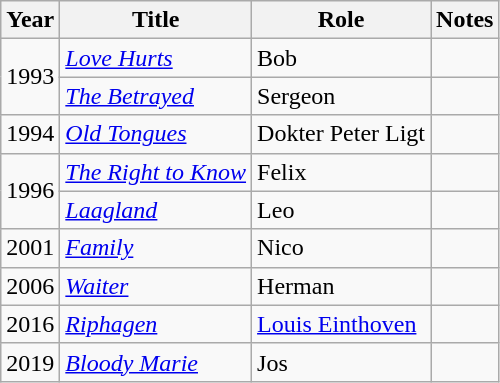<table class="wikitable sortable">
<tr>
<th>Year</th>
<th>Title</th>
<th>Role</th>
<th class="unsortable">Notes</th>
</tr>
<tr>
<td rowspan=2>1993</td>
<td><em><a href='#'>Love Hurts</a></em></td>
<td>Bob</td>
<td></td>
</tr>
<tr>
<td><em><a href='#'>The Betrayed</a></em></td>
<td>Sergeon</td>
<td></td>
</tr>
<tr>
<td>1994</td>
<td><em><a href='#'>Old Tongues</a></em></td>
<td>Dokter Peter Ligt</td>
<td></td>
</tr>
<tr>
<td rowspan=2>1996</td>
<td><em><a href='#'>The Right to Know</a></em></td>
<td>Felix</td>
<td></td>
</tr>
<tr>
<td><em><a href='#'>Laagland</a></em></td>
<td>Leo</td>
<td></td>
</tr>
<tr>
<td>2001</td>
<td><em><a href='#'>Family</a></em></td>
<td>Nico</td>
<td></td>
</tr>
<tr>
<td>2006</td>
<td><em><a href='#'>Waiter</a></em></td>
<td>Herman</td>
<td></td>
</tr>
<tr>
<td>2016</td>
<td><em><a href='#'>Riphagen</a></em></td>
<td><a href='#'>Louis Einthoven</a></td>
<td></td>
</tr>
<tr>
<td>2019</td>
<td><em><a href='#'>Bloody Marie</a></em></td>
<td>Jos</td>
<td></td>
</tr>
</table>
